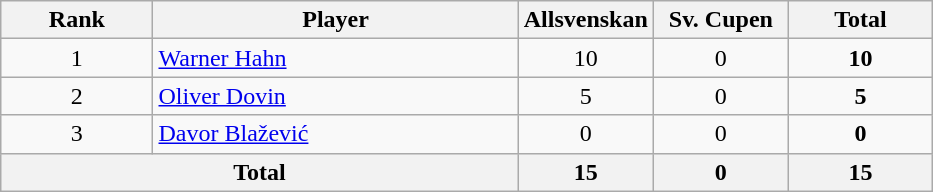<table class="wikitable" style="text-align:center;">
<tr>
<th>Rank</th>
<th>Player</th>
<th width=14.5%>Allsvenskan</th>
<th width=14.5%><abbr>Sv. Cupen</abbr></th>
<th>Total</th>
</tr>
<tr>
<td>1</td>
<td align=left> <a href='#'>Warner Hahn</a></td>
<td>10</td>
<td>0</td>
<td><strong>10</strong></td>
</tr>
<tr>
<td>2</td>
<td align=left> <a href='#'>Oliver Dovin</a></td>
<td>5</td>
<td>0</td>
<td><strong>5</strong></td>
</tr>
<tr>
<td>3</td>
<td align=left> <a href='#'>Davor Blažević</a></td>
<td>0</td>
<td>0</td>
<td><strong>0</strong></td>
</tr>
<tr>
<th colspan=2>Total</th>
<th>15</th>
<th>0</th>
<th>15</th>
</tr>
</table>
